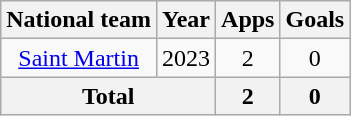<table class=wikitable style=text-align:center>
<tr>
<th>National team</th>
<th>Year</th>
<th>Apps</th>
<th>Goals</th>
</tr>
<tr>
<td rowspan=1><a href='#'>Saint Martin</a></td>
<td>2023</td>
<td>2</td>
<td>0</td>
</tr>
<tr>
<th colspan=2>Total</th>
<th>2</th>
<th>0</th>
</tr>
</table>
